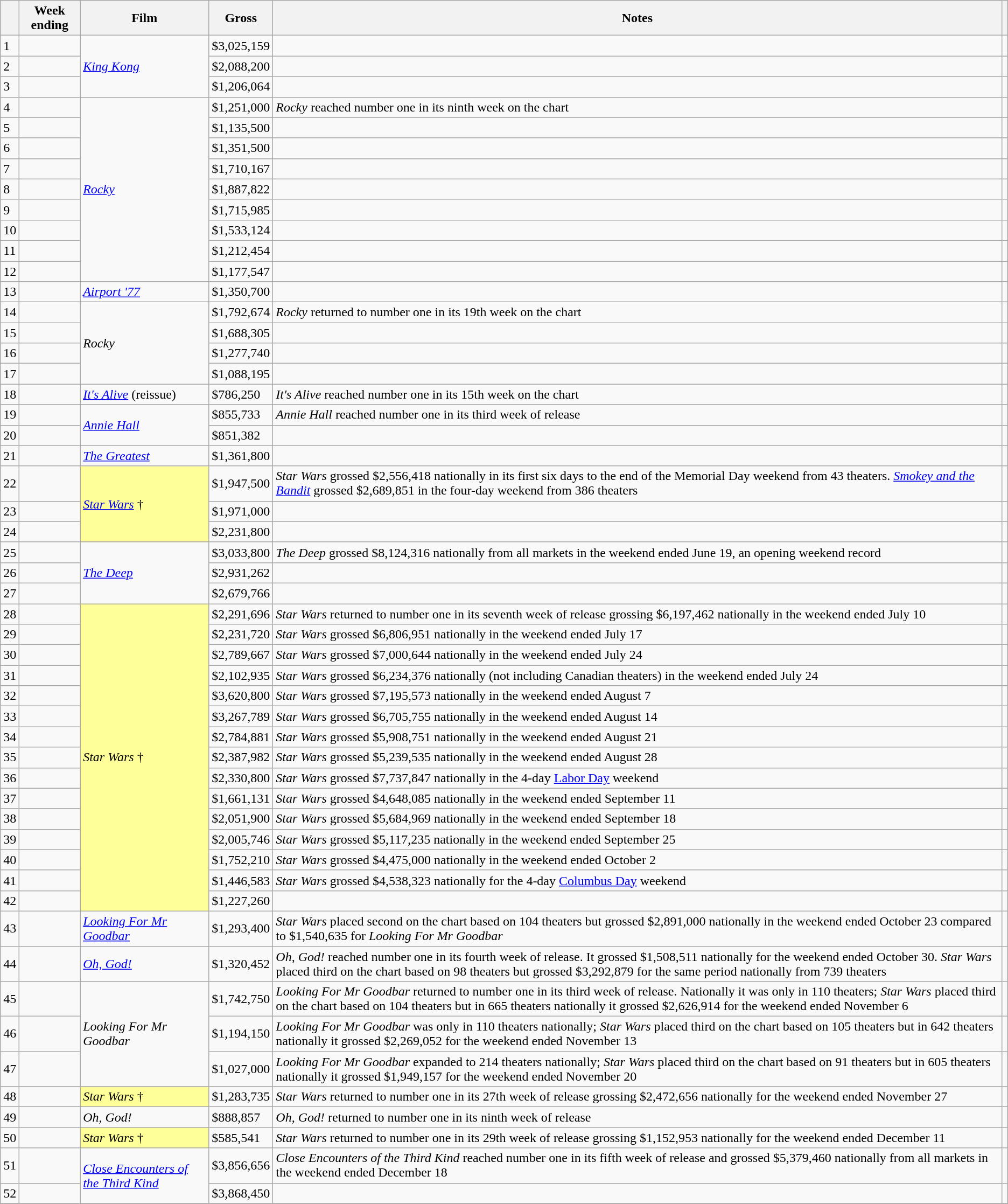<table class="wikitable sortable">
<tr>
<th></th>
<th>Week ending</th>
<th>Film</th>
<th>Gross</th>
<th>Notes</th>
<th class="unsortable"></th>
</tr>
<tr>
<td>1</td>
<td></td>
<td rowspan="3"><em><a href='#'>King Kong</a></em></td>
<td>$3,025,159</td>
<td></td>
<td></td>
</tr>
<tr>
<td>2</td>
<td></td>
<td>$2,088,200</td>
<td></td>
<td></td>
</tr>
<tr>
<td>3</td>
<td></td>
<td>$1,206,064</td>
<td></td>
<td></td>
</tr>
<tr>
<td>4</td>
<td></td>
<td rowspan="9"><em><a href='#'>Rocky</a></em></td>
<td>$1,251,000</td>
<td><em>Rocky</em> reached number one in its ninth week on the chart</td>
<td></td>
</tr>
<tr>
<td>5</td>
<td></td>
<td>$1,135,500</td>
<td></td>
<td></td>
</tr>
<tr>
<td>6</td>
<td></td>
<td>$1,351,500</td>
<td></td>
<td></td>
</tr>
<tr>
<td>7</td>
<td></td>
<td>$1,710,167</td>
<td></td>
<td></td>
</tr>
<tr>
<td>8</td>
<td></td>
<td>$1,887,822</td>
<td></td>
<td></td>
</tr>
<tr>
<td>9</td>
<td></td>
<td>$1,715,985</td>
<td></td>
<td></td>
</tr>
<tr>
<td>10</td>
<td></td>
<td>$1,533,124</td>
<td></td>
<td></td>
</tr>
<tr>
<td>11</td>
<td></td>
<td>$1,212,454</td>
<td></td>
<td></td>
</tr>
<tr>
<td>12</td>
<td></td>
<td>$1,177,547</td>
<td></td>
<td></td>
</tr>
<tr>
<td>13</td>
<td></td>
<td><em><a href='#'>Airport '77</a></em></td>
<td>$1,350,700</td>
<td></td>
<td></td>
</tr>
<tr>
<td>14</td>
<td></td>
<td rowspan="4"><em>Rocky</em></td>
<td>$1,792,674</td>
<td><em>Rocky</em> returned to number one in its 19th week on the chart</td>
<td></td>
</tr>
<tr>
<td>15</td>
<td></td>
<td>$1,688,305</td>
<td></td>
<td></td>
</tr>
<tr>
<td>16</td>
<td></td>
<td>$1,277,740</td>
<td></td>
<td></td>
</tr>
<tr>
<td>17</td>
<td></td>
<td>$1,088,195</td>
<td></td>
<td></td>
</tr>
<tr>
<td>18</td>
<td></td>
<td><em><a href='#'>It's Alive</a></em> (reissue)</td>
<td>$786,250</td>
<td><em>It's Alive</em> reached number one in its 15th week on the chart</td>
<td></td>
</tr>
<tr>
<td>19</td>
<td></td>
<td rowspan="2"><em><a href='#'>Annie Hall</a></em></td>
<td>$855,733</td>
<td><em>Annie Hall</em> reached number one in its third week of release</td>
<td></td>
</tr>
<tr>
<td>20</td>
<td></td>
<td>$851,382</td>
<td></td>
<td></td>
</tr>
<tr>
<td>21</td>
<td></td>
<td><em><a href='#'>The Greatest</a></em></td>
<td>$1,361,800</td>
<td></td>
<td></td>
</tr>
<tr>
<td>22</td>
<td></td>
<td rowspan="3" style="background-color:#FFFF99"><em><a href='#'>Star Wars</a></em> †</td>
<td>$1,947,500</td>
<td><em>Star Wars</em> grossed $2,556,418 nationally in its first six days to the end of the Memorial Day weekend from 43 theaters. <em><a href='#'>Smokey and the Bandit</a></em> grossed $2,689,851 in the four-day weekend from 386 theaters</td>
<td></td>
</tr>
<tr>
<td>23</td>
<td></td>
<td>$1,971,000</td>
<td></td>
<td></td>
</tr>
<tr>
<td>24</td>
<td></td>
<td>$2,231,800</td>
<td></td>
<td></td>
</tr>
<tr>
<td>25</td>
<td></td>
<td rowspan="3"><em><a href='#'>The Deep</a></em></td>
<td>$3,033,800</td>
<td><em>The Deep</em> grossed $8,124,316 nationally from all markets in the weekend ended June 19, an opening weekend record</td>
<td></td>
</tr>
<tr>
<td>26</td>
<td></td>
<td>$2,931,262</td>
<td></td>
<td></td>
</tr>
<tr>
<td>27</td>
<td></td>
<td>$2,679,766</td>
<td></td>
<td></td>
</tr>
<tr>
<td>28</td>
<td></td>
<td rowspan="15" style="background-color:#FFFF99"><em>Star Wars</em> †</td>
<td>$2,291,696</td>
<td><em>Star Wars</em> returned to number one in its seventh week of release grossing $6,197,462 nationally in the weekend ended July 10</td>
<td></td>
</tr>
<tr>
<td>29</td>
<td></td>
<td>$2,231,720</td>
<td><em>Star Wars</em> grossed $6,806,951 nationally in the weekend ended July 17</td>
<td></td>
</tr>
<tr>
<td>30</td>
<td></td>
<td>$2,789,667</td>
<td><em>Star Wars</em> grossed $7,000,644 nationally in the weekend ended July 24</td>
<td></td>
</tr>
<tr>
<td>31</td>
<td></td>
<td>$2,102,935</td>
<td><em>Star Wars</em> grossed $6,234,376 nationally (not including Canadian theaters) in the weekend ended July 24</td>
<td></td>
</tr>
<tr>
<td>32</td>
<td></td>
<td>$3,620,800</td>
<td><em>Star Wars</em> grossed $7,195,573 nationally in the weekend ended August 7</td>
<td></td>
</tr>
<tr>
<td>33</td>
<td></td>
<td>$3,267,789</td>
<td><em>Star Wars</em> grossed $6,705,755 nationally in the weekend ended August 14</td>
<td></td>
</tr>
<tr>
<td>34</td>
<td></td>
<td>$2,784,881</td>
<td><em>Star Wars</em> grossed $5,908,751 nationally in the weekend ended August 21</td>
<td></td>
</tr>
<tr>
<td>35</td>
<td></td>
<td>$2,387,982</td>
<td><em>Star Wars</em> grossed $5,239,535 nationally in the weekend ended August 28</td>
<td></td>
</tr>
<tr>
<td>36</td>
<td></td>
<td>$2,330,800</td>
<td><em>Star Wars</em> grossed $7,737,847 nationally in the 4-day <a href='#'>Labor Day</a> weekend</td>
<td></td>
</tr>
<tr>
<td>37</td>
<td></td>
<td>$1,661,131</td>
<td><em>Star Wars</em> grossed $4,648,085 nationally in the weekend ended September 11</td>
<td></td>
</tr>
<tr>
<td>38</td>
<td></td>
<td>$2,051,900</td>
<td><em>Star Wars</em> grossed $5,684,969 nationally in the weekend ended September 18</td>
<td></td>
</tr>
<tr>
<td>39</td>
<td></td>
<td>$2,005,746</td>
<td><em>Star Wars</em> grossed $5,117,235 nationally in the weekend ended September 25</td>
<td></td>
</tr>
<tr>
<td>40</td>
<td></td>
<td>$1,752,210</td>
<td><em>Star Wars</em> grossed $4,475,000 nationally in the weekend ended October 2</td>
<td></td>
</tr>
<tr>
<td>41</td>
<td></td>
<td>$1,446,583</td>
<td><em>Star Wars</em> grossed $4,538,323 nationally for the 4-day <a href='#'>Columbus Day</a> weekend</td>
<td></td>
</tr>
<tr>
<td>42</td>
<td></td>
<td>$1,227,260</td>
<td></td>
<td></td>
</tr>
<tr>
<td>43</td>
<td></td>
<td><em><a href='#'>Looking For Mr Goodbar</a></em></td>
<td>$1,293,400</td>
<td><em>Star Wars</em> placed second on the chart based on 104 theaters but grossed $2,891,000 nationally in the weekend ended October 23 compared to $1,540,635 for <em>Looking For Mr Goodbar</em></td>
<td></td>
</tr>
<tr>
<td>44</td>
<td></td>
<td><em><a href='#'>Oh, God!</a></em></td>
<td>$1,320,452</td>
<td><em>Oh, God!</em> reached number one in its fourth week of release. It grossed $1,508,511 nationally for the weekend ended October 30. <em>Star Wars</em> placed third on the chart based on 98 theaters but grossed $3,292,879 for the same period nationally from 739 theaters</td>
<td></td>
</tr>
<tr>
<td>45</td>
<td></td>
<td rowspan="3"><em>Looking For Mr Goodbar</em></td>
<td>$1,742,750</td>
<td><em>Looking For Mr Goodbar</em> returned to number one in its third week of release. Nationally it was only in 110 theaters; <em>Star Wars</em> placed third on the chart based on 104 theaters but in 665 theaters nationally it grossed $2,626,914 for the weekend ended November 6</td>
<td></td>
</tr>
<tr>
<td>46</td>
<td></td>
<td>$1,194,150</td>
<td><em>Looking For Mr Goodbar</em> was only in 110 theaters nationally; <em>Star Wars</em> placed third on the chart based on 105 theaters but in 642 theaters nationally it grossed $2,269,052 for the weekend ended November 13</td>
<td></td>
</tr>
<tr>
<td>47</td>
<td></td>
<td>$1,027,000</td>
<td><em>Looking For Mr Goodbar</em> expanded to 214 theaters nationally; <em>Star Wars</em> placed third on the chart based on 91 theaters but in 605 theaters nationally it grossed $1,949,157 for the weekend ended November 20</td>
<td></td>
</tr>
<tr>
<td>48</td>
<td></td>
<td style="background-color:#FFFF99"><em>Star Wars</em> †</td>
<td>$1,283,735</td>
<td><em>Star Wars</em> returned to number one in its 27th week of release grossing $2,472,656 nationally for the weekend ended November 27</td>
<td></td>
</tr>
<tr>
<td>49</td>
<td></td>
<td><em>Oh, God!</em></td>
<td>$888,857</td>
<td><em>Oh, God!</em> returned to number one in its ninth week of release</td>
<td></td>
</tr>
<tr>
<td>50</td>
<td></td>
<td style="background-color:#FFFF99"><em>Star Wars</em> †</td>
<td>$585,541</td>
<td><em>Star Wars</em> returned to number one in its 29th week of release grossing $1,152,953 nationally for the weekend ended December 11</td>
<td></td>
</tr>
<tr>
<td>51</td>
<td></td>
<td rowspan="2"><em><a href='#'>Close Encounters of the Third Kind</a></em></td>
<td>$3,856,656</td>
<td><em>Close Encounters of the Third Kind</em> reached number one in its fifth week of release and grossed $5,379,460 nationally from all markets in the weekend ended December 18</td>
<td></td>
</tr>
<tr>
<td>52</td>
<td></td>
<td>$3,868,450</td>
<td></td>
<td></td>
</tr>
<tr>
</tr>
</table>
